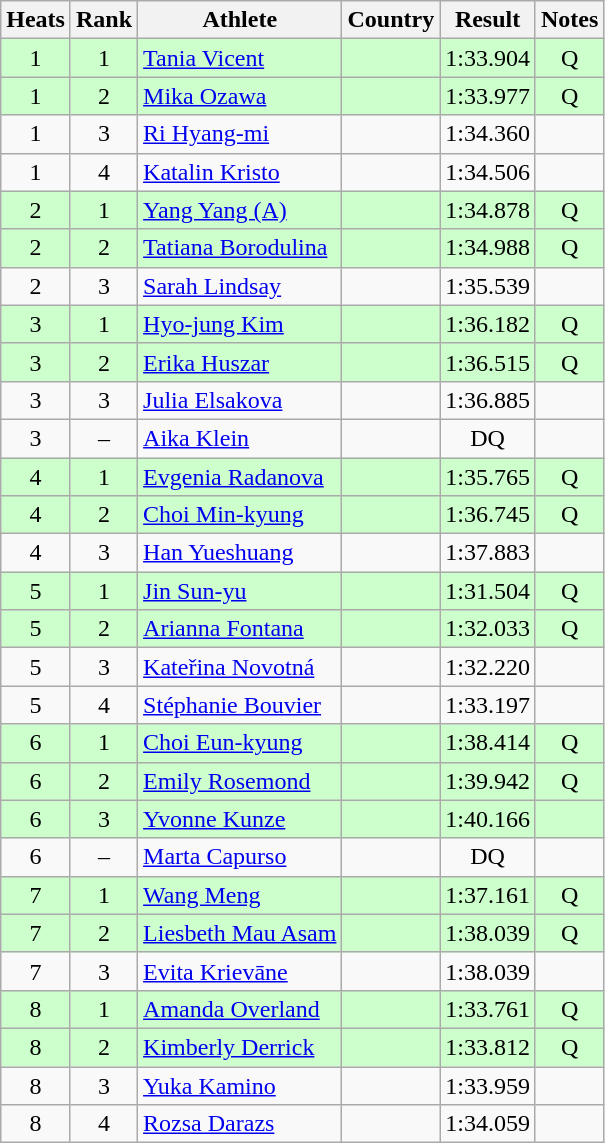<table class="wikitable sortable" style="text-align:center">
<tr>
<th>Heats</th>
<th>Rank</th>
<th>Athlete</th>
<th>Country</th>
<th>Result</th>
<th>Notes</th>
</tr>
<tr bgcolor=ccffcc>
<td>1</td>
<td>1</td>
<td align=left><a href='#'>Tania Vicent</a></td>
<td></td>
<td>1:33.904</td>
<td>Q</td>
</tr>
<tr bgcolor=ccffcc>
<td>1</td>
<td>2</td>
<td align=left><a href='#'>Mika Ozawa</a></td>
<td></td>
<td>1:33.977</td>
<td>Q</td>
</tr>
<tr>
<td>1</td>
<td>3</td>
<td align=left><a href='#'>Ri Hyang-mi</a></td>
<td></td>
<td>1:34.360</td>
<td></td>
</tr>
<tr>
<td>1</td>
<td>4</td>
<td align=left><a href='#'>Katalin Kristo</a></td>
<td></td>
<td>1:34.506</td>
<td></td>
</tr>
<tr bgcolor=ccffcc>
<td>2</td>
<td>1</td>
<td align=left><a href='#'>Yang Yang (A)</a></td>
<td></td>
<td>1:34.878</td>
<td>Q</td>
</tr>
<tr bgcolor=ccffcc>
<td>2</td>
<td>2</td>
<td align=left><a href='#'>Tatiana Borodulina</a></td>
<td></td>
<td>1:34.988</td>
<td>Q</td>
</tr>
<tr>
<td>2</td>
<td>3</td>
<td align=left><a href='#'>Sarah Lindsay</a></td>
<td></td>
<td>1:35.539</td>
<td></td>
</tr>
<tr bgcolor=ccffcc>
<td>3</td>
<td>1</td>
<td align=left><a href='#'>Hyo-jung Kim</a></td>
<td></td>
<td>1:36.182</td>
<td>Q</td>
</tr>
<tr bgcolor=ccffcc>
<td>3</td>
<td>2</td>
<td align=left><a href='#'>Erika Huszar</a></td>
<td></td>
<td>1:36.515</td>
<td>Q</td>
</tr>
<tr>
<td>3</td>
<td>3</td>
<td align=left><a href='#'>Julia Elsakova</a></td>
<td></td>
<td>1:36.885</td>
<td></td>
</tr>
<tr>
<td>3</td>
<td>–</td>
<td align=left><a href='#'>Aika Klein</a></td>
<td></td>
<td>DQ</td>
<td></td>
</tr>
<tr bgcolor=ccffcc>
<td>4</td>
<td>1</td>
<td align=left><a href='#'>Evgenia Radanova</a></td>
<td></td>
<td>1:35.765</td>
<td>Q</td>
</tr>
<tr bgcolor=ccffcc>
<td>4</td>
<td>2</td>
<td align=left><a href='#'>Choi Min-kyung</a></td>
<td></td>
<td>1:36.745</td>
<td>Q</td>
</tr>
<tr>
<td>4</td>
<td>3</td>
<td align=left><a href='#'>Han Yueshuang</a></td>
<td></td>
<td>1:37.883</td>
<td></td>
</tr>
<tr bgcolor=ccffcc>
<td>5</td>
<td>1</td>
<td align=left><a href='#'>Jin Sun-yu</a></td>
<td></td>
<td>1:31.504</td>
<td>Q</td>
</tr>
<tr bgcolor=ccffcc>
<td>5</td>
<td>2</td>
<td align=left><a href='#'>Arianna Fontana</a></td>
<td></td>
<td>1:32.033</td>
<td>Q</td>
</tr>
<tr>
<td>5</td>
<td>3</td>
<td align=left><a href='#'>Kateřina Novotná</a></td>
<td></td>
<td>1:32.220</td>
<td></td>
</tr>
<tr>
<td>5</td>
<td>4</td>
<td align=left><a href='#'>Stéphanie Bouvier</a></td>
<td></td>
<td>1:33.197</td>
<td></td>
</tr>
<tr bgcolor=ccffcc>
<td>6</td>
<td>1</td>
<td align=left><a href='#'>Choi Eun-kyung</a></td>
<td></td>
<td>1:38.414</td>
<td>Q</td>
</tr>
<tr bgcolor=ccffcc>
<td>6</td>
<td>2</td>
<td align=left><a href='#'>Emily Rosemond</a></td>
<td></td>
<td>1:39.942</td>
<td>Q</td>
</tr>
<tr bgcolor=ccffcc>
<td>6</td>
<td>3</td>
<td align=left><a href='#'>Yvonne Kunze</a></td>
<td></td>
<td>1:40.166</td>
<td></td>
</tr>
<tr>
<td>6</td>
<td>–</td>
<td align=left><a href='#'>Marta Capurso</a></td>
<td></td>
<td>DQ</td>
<td></td>
</tr>
<tr bgcolor=ccffcc>
<td>7</td>
<td>1</td>
<td align=left><a href='#'>Wang Meng</a></td>
<td></td>
<td>1:37.161</td>
<td>Q</td>
</tr>
<tr bgcolor=ccffcc>
<td>7</td>
<td>2</td>
<td align=left><a href='#'>Liesbeth Mau Asam</a></td>
<td></td>
<td>1:38.039</td>
<td>Q</td>
</tr>
<tr>
<td>7</td>
<td>3</td>
<td align=left><a href='#'>Evita Krievāne</a></td>
<td></td>
<td>1:38.039</td>
<td></td>
</tr>
<tr bgcolor=ccffcc>
<td>8</td>
<td>1</td>
<td align=left><a href='#'>Amanda Overland</a></td>
<td></td>
<td>1:33.761</td>
<td>Q</td>
</tr>
<tr bgcolor=ccffcc>
<td>8</td>
<td>2</td>
<td align=left><a href='#'>Kimberly Derrick</a></td>
<td></td>
<td>1:33.812</td>
<td>Q</td>
</tr>
<tr>
<td>8</td>
<td>3</td>
<td align=left><a href='#'>Yuka Kamino</a></td>
<td></td>
<td>1:33.959</td>
<td></td>
</tr>
<tr>
<td>8</td>
<td>4</td>
<td align=left><a href='#'>Rozsa Darazs</a></td>
<td></td>
<td>1:34.059</td>
<td></td>
</tr>
</table>
